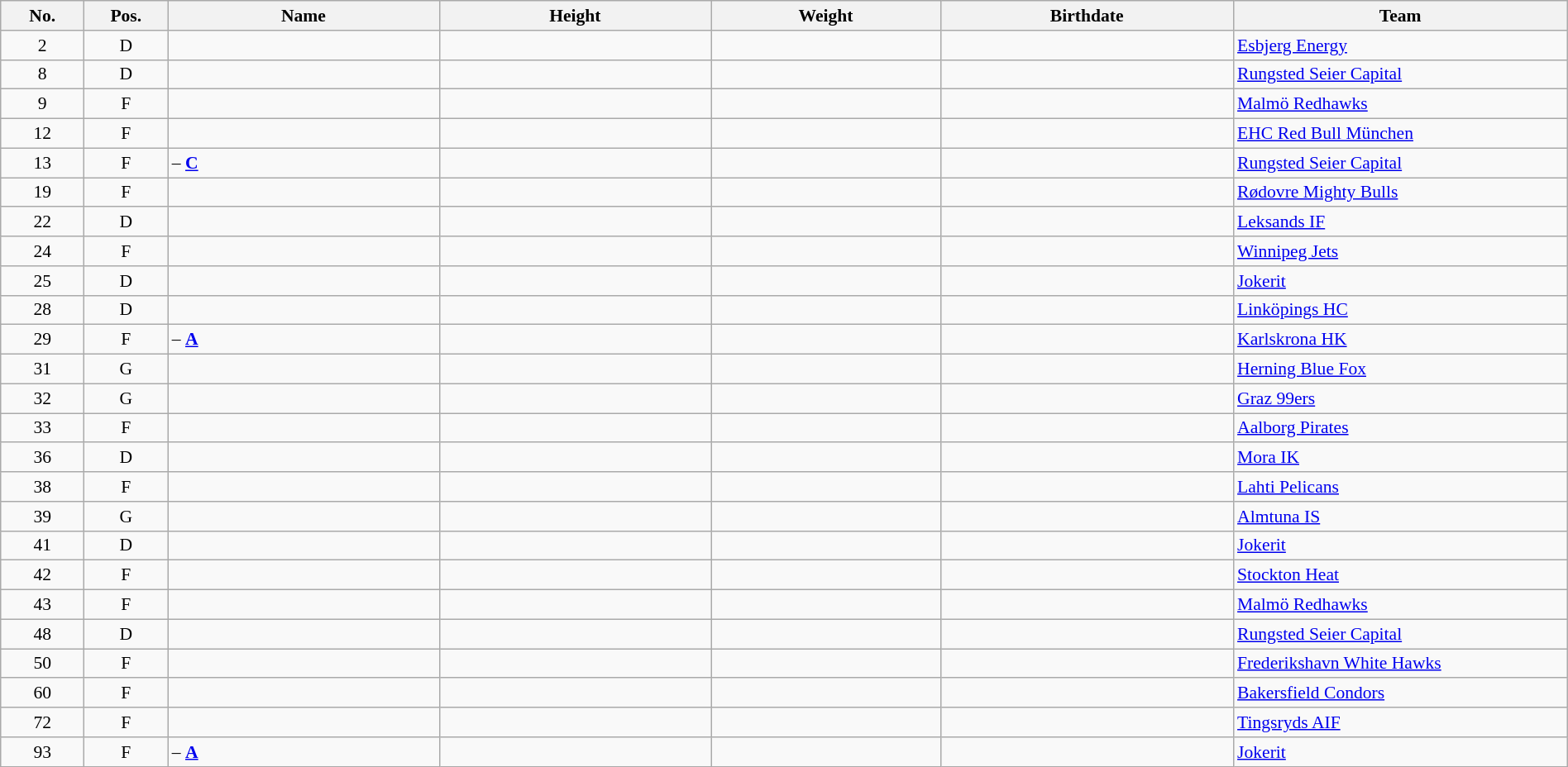<table width="100%" class="wikitable sortable" style="font-size: 90%; text-align: center;">
<tr>
<th style="width:  4%;">No.</th>
<th style="width:  4%;">Pos.</th>
<th style="width: 13%;">Name</th>
<th style="width: 13%;">Height</th>
<th style="width: 11%;">Weight</th>
<th style="width: 14%;">Birthdate</th>
<th style="width: 16%;">Team</th>
</tr>
<tr>
<td>2</td>
<td>D</td>
<td align=left></td>
<td></td>
<td></td>
<td></td>
<td style="text-align:left;"> <a href='#'>Esbjerg Energy</a></td>
</tr>
<tr>
<td>8</td>
<td>D</td>
<td align=left></td>
<td></td>
<td></td>
<td></td>
<td style="text-align:left;"> <a href='#'>Rungsted Seier Capital</a></td>
</tr>
<tr>
<td>9</td>
<td>F</td>
<td align=left></td>
<td></td>
<td></td>
<td></td>
<td style="text-align:left;"> <a href='#'>Malmö Redhawks</a></td>
</tr>
<tr>
<td>12</td>
<td>F</td>
<td align=left></td>
<td></td>
<td></td>
<td></td>
<td style="text-align:left;"> <a href='#'>EHC Red Bull München</a></td>
</tr>
<tr>
<td>13</td>
<td>F</td>
<td align=left> – <strong><a href='#'>C</a></strong></td>
<td></td>
<td></td>
<td></td>
<td style="text-align:left;"> <a href='#'>Rungsted Seier Capital</a></td>
</tr>
<tr>
<td>19</td>
<td>F</td>
<td align=left></td>
<td></td>
<td></td>
<td></td>
<td style="text-align:left;"> <a href='#'>Rødovre Mighty Bulls</a></td>
</tr>
<tr>
<td>22</td>
<td>D</td>
<td align=left></td>
<td></td>
<td></td>
<td></td>
<td style="text-align:left;"> <a href='#'>Leksands IF</a></td>
</tr>
<tr>
<td>24</td>
<td>F</td>
<td align=left></td>
<td></td>
<td></td>
<td></td>
<td style="text-align:left;"> <a href='#'>Winnipeg Jets</a></td>
</tr>
<tr>
<td>25</td>
<td>D</td>
<td align=left></td>
<td></td>
<td></td>
<td></td>
<td style="text-align:left;"> <a href='#'>Jokerit</a></td>
</tr>
<tr>
<td>28</td>
<td>D</td>
<td align=left></td>
<td></td>
<td></td>
<td></td>
<td style="text-align:left;"> <a href='#'>Linköpings HC</a></td>
</tr>
<tr>
<td>29</td>
<td>F</td>
<td align=left> – <strong><a href='#'>A</a></strong></td>
<td></td>
<td></td>
<td></td>
<td style="text-align:left;"> <a href='#'>Karlskrona HK</a></td>
</tr>
<tr>
<td>31</td>
<td>G</td>
<td align=left></td>
<td></td>
<td></td>
<td></td>
<td style="text-align:left;"> <a href='#'>Herning Blue Fox</a></td>
</tr>
<tr>
<td>32</td>
<td>G</td>
<td align=left></td>
<td></td>
<td></td>
<td></td>
<td style="text-align:left;"> <a href='#'>Graz 99ers</a></td>
</tr>
<tr>
<td>33</td>
<td>F</td>
<td align=left></td>
<td></td>
<td></td>
<td></td>
<td style="text-align:left;"> <a href='#'>Aalborg Pirates</a></td>
</tr>
<tr>
<td>36</td>
<td>D</td>
<td align=left></td>
<td></td>
<td></td>
<td></td>
<td style="text-align:left;"> <a href='#'>Mora IK</a></td>
</tr>
<tr>
<td>38</td>
<td>F</td>
<td align=left></td>
<td></td>
<td></td>
<td></td>
<td style="text-align:left;"> <a href='#'>Lahti Pelicans</a></td>
</tr>
<tr>
<td>39</td>
<td>G</td>
<td align=left></td>
<td></td>
<td></td>
<td></td>
<td style="text-align:left;"> <a href='#'>Almtuna IS</a></td>
</tr>
<tr>
<td>41</td>
<td>D</td>
<td align=left></td>
<td></td>
<td></td>
<td></td>
<td style="text-align:left;"> <a href='#'>Jokerit</a></td>
</tr>
<tr>
<td>42</td>
<td>F</td>
<td align=left></td>
<td></td>
<td></td>
<td></td>
<td style="text-align:left;"> <a href='#'>Stockton Heat</a></td>
</tr>
<tr>
<td>43</td>
<td>F</td>
<td align=left></td>
<td></td>
<td></td>
<td></td>
<td style="text-align:left;"> <a href='#'>Malmö Redhawks</a></td>
</tr>
<tr>
<td>48</td>
<td>D</td>
<td align=left></td>
<td></td>
<td></td>
<td></td>
<td style="text-align:left;"> <a href='#'>Rungsted Seier Capital</a></td>
</tr>
<tr>
<td>50</td>
<td>F</td>
<td align=left></td>
<td></td>
<td></td>
<td></td>
<td style="text-align:left;"> <a href='#'>Frederikshavn White Hawks</a></td>
</tr>
<tr>
<td>60</td>
<td>F</td>
<td align=left></td>
<td></td>
<td></td>
<td></td>
<td style="text-align:left;"> <a href='#'>Bakersfield Condors</a></td>
</tr>
<tr>
<td>72</td>
<td>F</td>
<td align=left></td>
<td></td>
<td></td>
<td></td>
<td style="text-align:left;"> <a href='#'>Tingsryds AIF</a></td>
</tr>
<tr>
<td>93</td>
<td>F</td>
<td align=left> – <strong><a href='#'>A</a></strong></td>
<td></td>
<td></td>
<td></td>
<td style="text-align:left;"> <a href='#'>Jokerit</a></td>
</tr>
</table>
